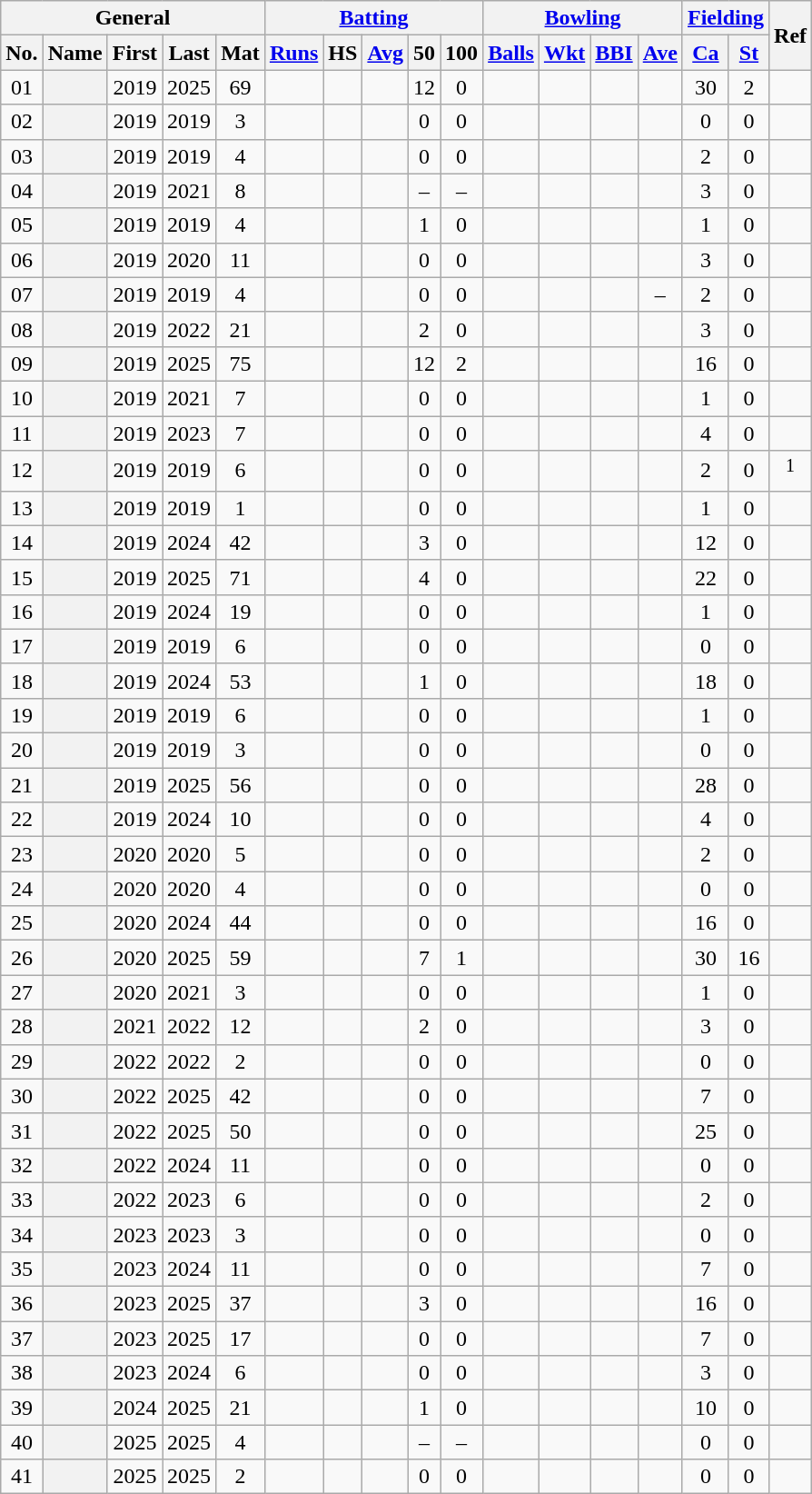<table class="wikitable plainrowheaders sortable">
<tr align="center">
<th scope="col" colspan=5 class="unsortable">General</th>
<th scope="col" colspan=5 class="unsortable"><a href='#'>Batting</a></th>
<th scope="col" colspan=4 class="unsortable"><a href='#'>Bowling</a></th>
<th scope="col" colspan=2 class="unsortable"><a href='#'>Fielding</a></th>
<th scope="col" rowspan=2 class="unsortable">Ref</th>
</tr>
<tr align="center">
<th scope="col">No.</th>
<th scope="col">Name</th>
<th scope="col">First</th>
<th scope="col">Last</th>
<th scope="col">Mat</th>
<th scope="col"><a href='#'>Runs</a></th>
<th scope="col">HS</th>
<th scope="col"><a href='#'>Avg</a></th>
<th scope="col">50</th>
<th scope="col">100</th>
<th scope="col"><a href='#'>Balls</a></th>
<th scope="col"><a href='#'>Wkt</a></th>
<th scope="col"><a href='#'>BBI</a></th>
<th scope="col"><a href='#'>Ave</a></th>
<th scope="col"><a href='#'>Ca</a></th>
<th scope="col"><a href='#'>St</a></th>
</tr>
<tr align="center">
<td><span>0</span>1</td>
<th scope="row" align="left"></th>
<td>2019</td>
<td>2025</td>
<td>69</td>
<td></td>
<td></td>
<td></td>
<td>12</td>
<td>0</td>
<td></td>
<td></td>
<td></td>
<td></td>
<td>30</td>
<td>2</td>
<td></td>
</tr>
<tr align="center">
<td><span>0</span>2</td>
<th scope="row" align="left"></th>
<td>2019</td>
<td>2019</td>
<td>3</td>
<td></td>
<td></td>
<td></td>
<td>0</td>
<td>0</td>
<td></td>
<td></td>
<td></td>
<td></td>
<td>0</td>
<td>0</td>
<td></td>
</tr>
<tr align="center">
<td><span>0</span>3</td>
<th scope="row" align="left"></th>
<td>2019</td>
<td>2019</td>
<td>4</td>
<td></td>
<td></td>
<td></td>
<td>0</td>
<td>0</td>
<td></td>
<td></td>
<td></td>
<td></td>
<td>2</td>
<td>0</td>
<td></td>
</tr>
<tr align="center">
<td><span>0</span>4</td>
<th scope="row" align="left"></th>
<td>2019</td>
<td>2021</td>
<td>8</td>
<td></td>
<td></td>
<td></td>
<td>–</td>
<td>–</td>
<td></td>
<td></td>
<td></td>
<td></td>
<td>3</td>
<td>0</td>
<td></td>
</tr>
<tr align="center">
<td><span>0</span>5</td>
<th scope="row" align="left"></th>
<td>2019</td>
<td>2019</td>
<td>4</td>
<td></td>
<td></td>
<td></td>
<td>1</td>
<td>0</td>
<td></td>
<td></td>
<td></td>
<td></td>
<td>1</td>
<td>0</td>
<td></td>
</tr>
<tr align="center">
<td><span>0</span>6</td>
<th scope="row" align="left"></th>
<td>2019</td>
<td>2020</td>
<td>11</td>
<td></td>
<td></td>
<td></td>
<td>0</td>
<td>0</td>
<td></td>
<td></td>
<td></td>
<td></td>
<td>3</td>
<td>0</td>
<td></td>
</tr>
<tr align="center">
<td><span>0</span>7</td>
<th scope="row" align="left"></th>
<td>2019</td>
<td>2019</td>
<td>4</td>
<td></td>
<td></td>
<td></td>
<td>0</td>
<td>0</td>
<td></td>
<td></td>
<td></td>
<td>–</td>
<td>2</td>
<td>0</td>
<td></td>
</tr>
<tr align="center">
<td><span>0</span>8</td>
<th scope="row" align="left"></th>
<td>2019</td>
<td>2022</td>
<td>21</td>
<td></td>
<td></td>
<td></td>
<td>2</td>
<td>0</td>
<td></td>
<td></td>
<td></td>
<td></td>
<td>3</td>
<td>0</td>
<td></td>
</tr>
<tr align="center">
<td><span>0</span>9</td>
<th scope="row" align="left"></th>
<td>2019</td>
<td>2025</td>
<td>75</td>
<td></td>
<td></td>
<td></td>
<td>12</td>
<td>2</td>
<td></td>
<td></td>
<td></td>
<td></td>
<td>16</td>
<td>0</td>
<td></td>
</tr>
<tr align="center">
<td>10</td>
<th scope="row" align="left"></th>
<td>2019</td>
<td>2021</td>
<td>7</td>
<td></td>
<td></td>
<td></td>
<td>0</td>
<td>0</td>
<td></td>
<td></td>
<td></td>
<td></td>
<td>1</td>
<td>0</td>
<td></td>
</tr>
<tr align="center">
<td>11</td>
<th scope="row" align="left"></th>
<td>2019</td>
<td>2023</td>
<td>7</td>
<td></td>
<td></td>
<td></td>
<td>0</td>
<td>0</td>
<td></td>
<td></td>
<td></td>
<td></td>
<td>4</td>
<td>0</td>
<td></td>
</tr>
<tr align="center">
<td>12</td>
<th scope="row" align="left"></th>
<td>2019</td>
<td>2019</td>
<td>6</td>
<td></td>
<td></td>
<td></td>
<td>0</td>
<td>0</td>
<td></td>
<td></td>
<td></td>
<td></td>
<td>2</td>
<td>0</td>
<td><sup>1</sup></td>
</tr>
<tr align="center">
<td>13</td>
<th scope="row" align="left"></th>
<td>2019</td>
<td>2019</td>
<td>1</td>
<td></td>
<td></td>
<td></td>
<td>0</td>
<td>0</td>
<td></td>
<td></td>
<td></td>
<td></td>
<td>1</td>
<td>0</td>
<td></td>
</tr>
<tr align="center">
<td>14</td>
<th scope="row" align="left"></th>
<td>2019</td>
<td>2024</td>
<td>42</td>
<td></td>
<td></td>
<td></td>
<td>3</td>
<td>0</td>
<td></td>
<td></td>
<td></td>
<td></td>
<td>12</td>
<td>0</td>
<td></td>
</tr>
<tr align="center">
<td>15</td>
<th scope="row" align="left"></th>
<td>2019</td>
<td>2025</td>
<td>71</td>
<td></td>
<td></td>
<td></td>
<td>4</td>
<td>0</td>
<td></td>
<td></td>
<td></td>
<td></td>
<td>22</td>
<td>0</td>
<td></td>
</tr>
<tr align="center">
<td>16</td>
<th scope="row" align="left"></th>
<td>2019</td>
<td>2024</td>
<td>19</td>
<td></td>
<td></td>
<td></td>
<td>0</td>
<td>0</td>
<td></td>
<td></td>
<td></td>
<td></td>
<td>1</td>
<td>0</td>
<td></td>
</tr>
<tr align="center">
<td>17</td>
<th scope="row" align="left"></th>
<td>2019</td>
<td>2019</td>
<td>6</td>
<td></td>
<td></td>
<td></td>
<td>0</td>
<td>0</td>
<td></td>
<td></td>
<td></td>
<td></td>
<td>0</td>
<td>0</td>
<td></td>
</tr>
<tr align="center">
<td>18</td>
<th scope="row" align="left"></th>
<td>2019</td>
<td>2024</td>
<td>53</td>
<td></td>
<td></td>
<td></td>
<td>1</td>
<td>0</td>
<td></td>
<td></td>
<td></td>
<td></td>
<td>18</td>
<td>0</td>
<td></td>
</tr>
<tr align="center">
<td>19</td>
<th scope="row" align="left"></th>
<td>2019</td>
<td>2019</td>
<td>6</td>
<td></td>
<td></td>
<td></td>
<td>0</td>
<td>0</td>
<td></td>
<td></td>
<td></td>
<td></td>
<td>1</td>
<td>0</td>
<td></td>
</tr>
<tr align="center">
<td>20</td>
<th scope="row" align="left"></th>
<td>2019</td>
<td>2019</td>
<td>3</td>
<td></td>
<td></td>
<td></td>
<td>0</td>
<td>0</td>
<td></td>
<td></td>
<td></td>
<td></td>
<td>0</td>
<td>0</td>
<td></td>
</tr>
<tr align="center">
<td>21</td>
<th scope="row" align="left"></th>
<td>2019</td>
<td>2025</td>
<td>56</td>
<td></td>
<td></td>
<td></td>
<td>0</td>
<td>0</td>
<td></td>
<td></td>
<td></td>
<td></td>
<td>28</td>
<td>0</td>
<td></td>
</tr>
<tr align="center">
<td>22</td>
<th scope="row" align="left"></th>
<td>2019</td>
<td>2024</td>
<td>10</td>
<td></td>
<td></td>
<td></td>
<td>0</td>
<td>0</td>
<td></td>
<td></td>
<td></td>
<td></td>
<td>4</td>
<td>0</td>
<td></td>
</tr>
<tr align="center">
<td>23</td>
<th scope="row" align="left"></th>
<td>2020</td>
<td>2020</td>
<td>5</td>
<td></td>
<td></td>
<td></td>
<td>0</td>
<td>0</td>
<td></td>
<td></td>
<td></td>
<td></td>
<td>2</td>
<td>0</td>
<td></td>
</tr>
<tr align="center">
<td>24</td>
<th scope="row" align="left"></th>
<td>2020</td>
<td>2020</td>
<td>4</td>
<td></td>
<td></td>
<td></td>
<td>0</td>
<td>0</td>
<td></td>
<td></td>
<td></td>
<td></td>
<td>0</td>
<td>0</td>
<td></td>
</tr>
<tr align="center">
<td>25</td>
<th scope="row" align="left"></th>
<td>2020</td>
<td>2024</td>
<td>44</td>
<td></td>
<td></td>
<td></td>
<td>0</td>
<td>0</td>
<td></td>
<td></td>
<td></td>
<td></td>
<td>16</td>
<td>0</td>
<td></td>
</tr>
<tr align="center">
<td>26</td>
<th scope="row" align="left"></th>
<td>2020</td>
<td>2025</td>
<td>59</td>
<td></td>
<td></td>
<td></td>
<td>7</td>
<td>1</td>
<td></td>
<td></td>
<td></td>
<td></td>
<td>30</td>
<td>16</td>
<td></td>
</tr>
<tr align="center">
<td>27</td>
<th scope="row" align="left"></th>
<td>2020</td>
<td>2021</td>
<td>3</td>
<td></td>
<td></td>
<td></td>
<td>0</td>
<td>0</td>
<td></td>
<td></td>
<td></td>
<td></td>
<td>1</td>
<td>0</td>
<td></td>
</tr>
<tr align="center">
<td>28</td>
<th scope="row" align="left"></th>
<td>2021</td>
<td>2022</td>
<td>12</td>
<td></td>
<td></td>
<td></td>
<td>2</td>
<td>0</td>
<td></td>
<td></td>
<td></td>
<td></td>
<td>3</td>
<td>0</td>
<td></td>
</tr>
<tr align="center">
<td>29</td>
<th scope="row" align="left"></th>
<td>2022</td>
<td>2022</td>
<td>2</td>
<td></td>
<td></td>
<td></td>
<td>0</td>
<td>0</td>
<td></td>
<td></td>
<td></td>
<td></td>
<td>0</td>
<td>0</td>
<td></td>
</tr>
<tr align="center">
<td>30</td>
<th scope="row" align="left"></th>
<td>2022</td>
<td>2025</td>
<td>42</td>
<td></td>
<td></td>
<td></td>
<td>0</td>
<td>0</td>
<td></td>
<td></td>
<td></td>
<td></td>
<td>7</td>
<td>0</td>
<td></td>
</tr>
<tr align="center">
<td>31</td>
<th scope="row" align="left"></th>
<td>2022</td>
<td>2025</td>
<td>50</td>
<td></td>
<td></td>
<td></td>
<td>0</td>
<td>0</td>
<td></td>
<td></td>
<td></td>
<td></td>
<td>25</td>
<td>0</td>
<td></td>
</tr>
<tr align="center">
<td>32</td>
<th scope="row" align="left"></th>
<td>2022</td>
<td>2024</td>
<td>11</td>
<td></td>
<td></td>
<td></td>
<td>0</td>
<td>0</td>
<td></td>
<td></td>
<td></td>
<td></td>
<td>0</td>
<td>0</td>
<td></td>
</tr>
<tr align="center">
<td>33</td>
<th scope="row" align="left"></th>
<td>2022</td>
<td>2023</td>
<td>6</td>
<td></td>
<td></td>
<td></td>
<td>0</td>
<td>0</td>
<td></td>
<td></td>
<td></td>
<td></td>
<td>2</td>
<td>0</td>
<td></td>
</tr>
<tr align="center">
<td>34</td>
<th scope="row" align="left"></th>
<td>2023</td>
<td>2023</td>
<td>3</td>
<td></td>
<td></td>
<td></td>
<td>0</td>
<td>0</td>
<td></td>
<td></td>
<td></td>
<td></td>
<td>0</td>
<td>0</td>
<td></td>
</tr>
<tr align="center">
<td>35</td>
<th scope="row" align="left"></th>
<td>2023</td>
<td>2024</td>
<td>11</td>
<td></td>
<td></td>
<td></td>
<td>0</td>
<td>0</td>
<td></td>
<td></td>
<td></td>
<td></td>
<td>7</td>
<td>0</td>
<td></td>
</tr>
<tr align="center">
<td>36</td>
<th scope="row" align="left"></th>
<td>2023</td>
<td>2025</td>
<td>37</td>
<td></td>
<td></td>
<td></td>
<td>3</td>
<td>0</td>
<td></td>
<td></td>
<td></td>
<td></td>
<td>16</td>
<td>0</td>
<td></td>
</tr>
<tr align="center">
<td>37</td>
<th scope="row" align="left"></th>
<td>2023</td>
<td>2025</td>
<td>17</td>
<td></td>
<td></td>
<td></td>
<td>0</td>
<td>0</td>
<td></td>
<td></td>
<td></td>
<td></td>
<td>7</td>
<td>0</td>
<td></td>
</tr>
<tr align="center">
<td>38</td>
<th scope="row" align="left"></th>
<td>2023</td>
<td>2024</td>
<td>6</td>
<td></td>
<td></td>
<td></td>
<td>0</td>
<td>0</td>
<td></td>
<td></td>
<td></td>
<td></td>
<td>3</td>
<td>0</td>
<td></td>
</tr>
<tr align="center">
<td>39</td>
<th scope="row" align="left"></th>
<td>2024</td>
<td>2025</td>
<td>21</td>
<td></td>
<td></td>
<td></td>
<td>1</td>
<td>0</td>
<td></td>
<td></td>
<td></td>
<td></td>
<td>10</td>
<td>0</td>
<td></td>
</tr>
<tr align="center">
<td>40</td>
<th scope="row" align="left"></th>
<td>2025</td>
<td>2025</td>
<td>4</td>
<td></td>
<td></td>
<td></td>
<td>–</td>
<td>–</td>
<td></td>
<td></td>
<td></td>
<td></td>
<td>0</td>
<td>0</td>
<td></td>
</tr>
<tr align="center">
<td>41</td>
<th scope="row" align="left"></th>
<td>2025</td>
<td>2025</td>
<td>2</td>
<td></td>
<td></td>
<td></td>
<td>0</td>
<td>0</td>
<td></td>
<td></td>
<td></td>
<td></td>
<td>0</td>
<td>0</td>
<td></td>
</tr>
</table>
